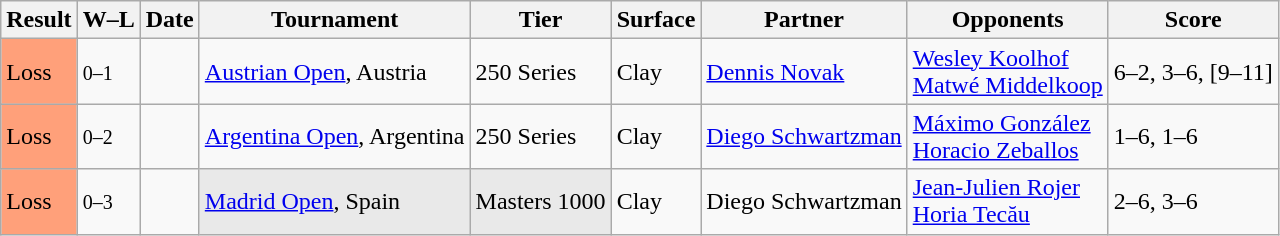<table class="sortable wikitable nowrap">
<tr>
<th>Result</th>
<th class="unsortable">W–L</th>
<th>Date</th>
<th>Tournament</th>
<th>Tier</th>
<th>Surface</th>
<th>Partner</th>
<th>Opponents</th>
<th class="unsortable">Score</th>
</tr>
<tr>
<td style="background:#ffa07a;">Loss</td>
<td><small>0–1</small></td>
<td><a href='#'></a></td>
<td><a href='#'>Austrian Open</a>, Austria</td>
<td>250 Series</td>
<td>Clay</td>
<td> <a href='#'>Dennis Novak</a></td>
<td> <a href='#'>Wesley Koolhof</a><br> <a href='#'>Matwé Middelkoop</a></td>
<td>6–2, 3–6, [9–11]</td>
</tr>
<tr>
<td style="background:#ffa07a;">Loss</td>
<td><small>0–2</small></td>
<td><a href='#'></a></td>
<td><a href='#'>Argentina Open</a>, Argentina</td>
<td>250 Series</td>
<td>Clay</td>
<td> <a href='#'>Diego Schwartzman</a></td>
<td> <a href='#'>Máximo González</a><br> <a href='#'>Horacio Zeballos</a></td>
<td>1–6, 1–6</td>
</tr>
<tr>
<td bgcolor=FFA07A>Loss</td>
<td><small>0–3</small></td>
<td><a href='#'></a></td>
<td style="background:#e9e9e9;"><a href='#'>Madrid Open</a>, Spain</td>
<td style="background:#E9E9E9;">Masters 1000</td>
<td>Clay</td>
<td> Diego Schwartzman</td>
<td> <a href='#'>Jean-Julien Rojer</a><br> <a href='#'>Horia Tecău</a></td>
<td>2–6, 3–6</td>
</tr>
</table>
